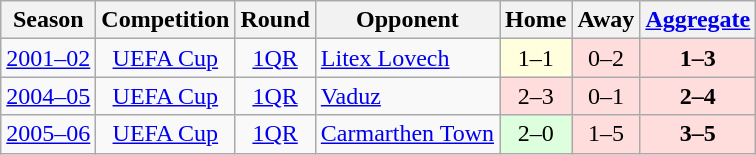<table class="wikitable" style="font-size:100%; text-align: center;">
<tr>
<th>Season</th>
<th>Competition</th>
<th>Round</th>
<th>Opponent</th>
<th>Home</th>
<th>Away</th>
<th><a href='#'>Aggregate</a></th>
</tr>
<tr>
<td><a href='#'>2001–02</a></td>
<td><a href='#'>UEFA Cup</a></td>
<td><a href='#'>1QR</a></td>
<td align="left"> <a href='#'>Litex Lovech</a></td>
<td bgcolor="#ffffdd" style="text-align:center;">1–1</td>
<td bgcolor="#ffdddd" style="text-align:center;">0–2</td>
<td bgcolor="#ffdddd" style="text-align:center;"><strong>1–3</strong></td>
</tr>
<tr>
<td><a href='#'>2004–05</a></td>
<td><a href='#'>UEFA Cup</a></td>
<td><a href='#'>1QR</a></td>
<td align="left"> <a href='#'>Vaduz</a></td>
<td bgcolor="#ffdddd" style="text-align:center;">2–3</td>
<td bgcolor="#ffdddd" style="text-align:center;">0–1</td>
<td bgcolor="#ffdddd" style="text-align:center;"><strong>2–4</strong></td>
</tr>
<tr>
<td><a href='#'>2005–06</a></td>
<td><a href='#'>UEFA Cup</a></td>
<td><a href='#'>1QR</a></td>
<td align="left"> <a href='#'>Carmarthen Town</a></td>
<td bgcolor="#ddffdd" style="text-align:center;">2–0</td>
<td bgcolor="#ffdddd" style="text-align:center;">1–5</td>
<td bgcolor="#ffdddd" style="text-align:center;"><strong>3–5</strong></td>
</tr>
</table>
